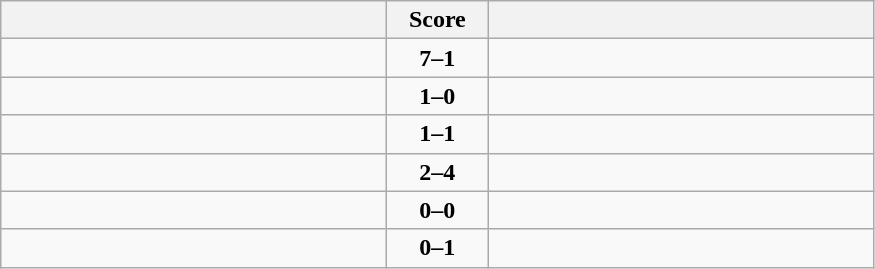<table class="wikitable" style="text-align: center; font-size:100% ">
<tr>
<th align="right" width="250"></th>
<th width="60">Score</th>
<th align="left" width="250"></th>
</tr>
<tr>
<td align=left><strong></strong></td>
<td align=center><strong>7–1</strong></td>
<td align=left></td>
</tr>
<tr>
<td align=left><strong></strong></td>
<td align=center><strong>1–0</strong></td>
<td align=left></td>
</tr>
<tr>
<td align=left></td>
<td align=center><strong>1–1</strong></td>
<td align=left></td>
</tr>
<tr>
<td align=left></td>
<td align=center><strong>2–4</strong></td>
<td align=left><strong></strong></td>
</tr>
<tr>
<td align=left></td>
<td align=center><strong>0–0</strong></td>
<td align=left></td>
</tr>
<tr>
<td align=left></td>
<td align=center><strong>0–1</strong></td>
<td align=left><strong></strong></td>
</tr>
</table>
